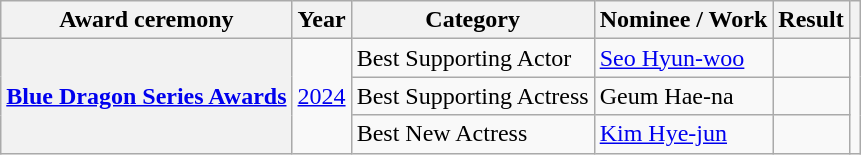<table class="wikitable plainrowheaders sortable">
<tr>
<th scope="col">Award ceremony </th>
<th scope="col">Year</th>
<th scope="col">Category</th>
<th scope="col">Nominee / Work</th>
<th scope="col">Result</th>
<th scope="col" class="unsortable"></th>
</tr>
<tr>
<th scope="row" rowspan="3"><a href='#'>Blue Dragon Series Awards</a></th>
<td rowspan="3"><a href='#'>2024</a></td>
<td>Best Supporting Actor</td>
<td><a href='#'>Seo Hyun-woo</a></td>
<td></td>
<td rowspan="3" style="text-align:center"></td>
</tr>
<tr>
<td>Best Supporting Actress</td>
<td>Geum Hae-na</td>
<td></td>
</tr>
<tr>
<td>Best New Actress</td>
<td><a href='#'>Kim Hye-jun</a></td>
<td></td>
</tr>
</table>
